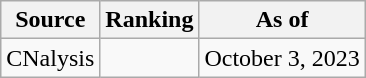<table class="wikitable" style="text-align:center">
<tr>
<th>Source</th>
<th>Ranking</th>
<th>As of</th>
</tr>
<tr>
<td align=left>CNalysis</td>
<td></td>
<td>October 3, 2023</td>
</tr>
</table>
